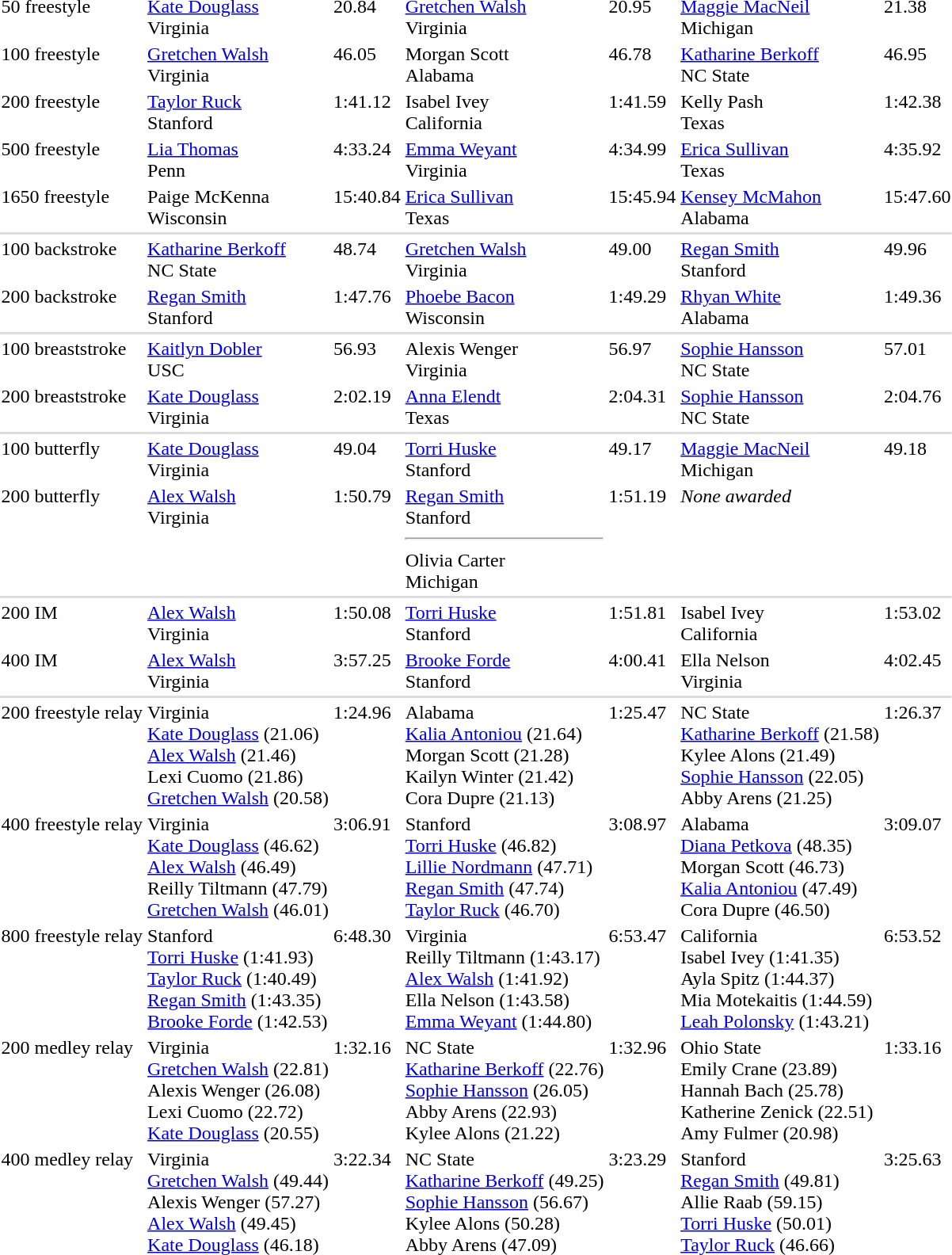<table>
<tr valign="top">
<td>50 freestyle</td>
<td><a href='#'>Kate Douglass</a> <br>Virginia</td>
<td>20.84</td>
<td><a href='#'>Gretchen Walsh</a><br> Virginia</td>
<td>20.95</td>
<td><a href='#'>Maggie MacNeil</a> <br>Michigan</td>
<td>21.38</td>
</tr>
<tr valign="top">
<td>100 freestyle</td>
<td><a href='#'>Gretchen Walsh</a> <br>Virginia</td>
<td>46.05</td>
<td>Morgan Scott <br>Alabama</td>
<td>46.78</td>
<td><a href='#'>Katharine Berkoff</a> <br>NC State</td>
<td>46.95</td>
</tr>
<tr valign="top">
<td>200 freestyle</td>
<td><a href='#'>Taylor Ruck</a> <br>Stanford</td>
<td>1:41.12</td>
<td>Isabel Ivey <br>California</td>
<td>1:41.59</td>
<td>Kelly Pash <br>Texas</td>
<td>1:42.38</td>
</tr>
<tr valign="top">
<td>500 freestyle</td>
<td><a href='#'>Lia Thomas</a> <br> Penn</td>
<td>4:33.24</td>
<td><a href='#'>Emma Weyant</a> <br> Virginia</td>
<td>4:34.99</td>
<td><a href='#'>Erica Sullivan</a> <br> Texas</td>
<td>4:35.92</td>
</tr>
<tr valign="top">
<td>1650 freestyle</td>
<td>Paige McKenna <br>Wisconsin</td>
<td>15:40.84</td>
<td><a href='#'>Erica Sullivan</a> <br>Texas</td>
<td>15:45.94</td>
<td><a href='#'>Kensey McMahon</a> <br>Alabama</td>
<td>15:47.60</td>
</tr>
<tr bgcolor=#DDDDDD>
<td colspan=10></td>
</tr>
<tr valign="top">
<td>100 backstroke</td>
<td><a href='#'>Katharine Berkoff</a> <br>NC State</td>
<td>48.74</td>
<td><a href='#'>Gretchen Walsh</a> <br>Virginia</td>
<td>49.00</td>
<td><a href='#'>Regan Smith</a><br>Stanford</td>
<td>49.96</td>
</tr>
<tr valign="top">
<td>200 backstroke</td>
<td><a href='#'>Regan Smith</a> <br>Stanford</td>
<td>1:47.76</td>
<td><a href='#'>Phoebe Bacon</a> <br>Wisconsin</td>
<td>1:49.29</td>
<td><a href='#'>Rhyan White</a> <br>Alabama</td>
<td>1:49.36</td>
</tr>
<tr bgcolor=#DDDDDD>
<td colspan=10></td>
</tr>
<tr valign="top">
<td>100 breaststroke</td>
<td><a href='#'>Kaitlyn Dobler</a> <br>USC</td>
<td>56.93</td>
<td>Alexis Wenger <br>Virginia</td>
<td>56.97</td>
<td><a href='#'>Sophie Hansson</a> <br>NC State</td>
<td>57.01</td>
</tr>
<tr valign="top">
<td>200 breaststroke</td>
<td><a href='#'>Kate Douglass</a><br>Virginia</td>
<td>2:02.19</td>
<td><a href='#'>Anna Elendt</a><br> Texas</td>
<td>2:04.31</td>
<td><a href='#'>Sophie Hansson</a> <br>NC State</td>
<td>2:04.76</td>
</tr>
<tr bgcolor=#DDDDDD>
<td colspan=10></td>
</tr>
<tr valign="top">
<td>100 butterfly</td>
<td><a href='#'>Kate Douglass</a> <br>Virginia</td>
<td>49.04</td>
<td><a href='#'>Torri Huske</a> <br>Stanford</td>
<td>49.17</td>
<td><a href='#'>Maggie MacNeil</a><br>Michigan</td>
<td>49.18</td>
</tr>
<tr valign="top">
<td>200 butterfly</td>
<td><a href='#'>Alex Walsh</a> <br>Virginia</td>
<td>1:50.79</td>
<td><a href='#'>Regan Smith</a> <br>Stanford <hr> Olivia Carter <br>Michigan</td>
<td>1:51.19</td>
<td colspan=2><em>None awarded</em></td>
</tr>
<tr bgcolor=#DDDDDD>
<td colspan=10></td>
</tr>
<tr valign="top">
<td>200 IM</td>
<td><a href='#'>Alex Walsh</a> <br>Virginia</td>
<td>1:50.08</td>
<td><a href='#'>Torri Huske</a><br> Stanford</td>
<td>1:51.81</td>
<td>Isabel Ivey<br> California</td>
<td>1:53.02</td>
</tr>
<tr valign="top">
<td>400 IM</td>
<td><a href='#'>Alex Walsh</a> <br>Virginia</td>
<td>3:57.25</td>
<td><a href='#'>Brooke Forde</a><br>Stanford</td>
<td>4:00.41</td>
<td>Ella Nelson <br>Virginia</td>
<td>4:02.45</td>
</tr>
<tr bgcolor=#DDDDDD>
<td colspan=10></td>
</tr>
<tr valign="top">
<td>200 freestyle relay</td>
<td>Virginia<br><a href='#'>Kate Douglass</a> (21.06)<br><a href='#'>Alex Walsh</a> (21.46)<br>Lexi Cuomo (21.86)<br><a href='#'>Gretchen Walsh</a> (20.58)</td>
<td>1:24.96</td>
<td>Alabama<br><a href='#'>Kalia Antoniou</a> (21.64)<br>Morgan Scott (21.28)<br>Kailyn Winter (21.42)<br>Cora Dupre (21.13)</td>
<td>1:25.47</td>
<td>NC State<br><a href='#'>Katharine Berkoff</a> (21.58)<br>Kylee Alons (21.49)<br><a href='#'>Sophie Hansson</a> (22.05)<br>Abby Arens (21.25)</td>
<td>1:26.37</td>
</tr>
<tr valign="top">
<td>400 freestyle relay</td>
<td>Virginia<br><a href='#'>Kate Douglass</a> (46.62)<br><a href='#'>Alex Walsh</a> (46.49)<br>Reilly Tiltmann (47.79)<br><a href='#'>Gretchen Walsh</a> (46.01)</td>
<td>3:06.91</td>
<td>Stanford <br><a href='#'>Torri Huske</a> (46.82) <br><a href='#'>Lillie Nordmann</a> (47.71) <br><a href='#'>Regan Smith</a> (47.74) <br><a href='#'>Taylor Ruck</a> (46.70)</td>
<td>3:08.97</td>
<td>Alabama<br><a href='#'>Diana Petkova</a> (48.35)<br>Morgan Scott (46.73)<br><a href='#'>Kalia Antoniou</a> (47.49)<br>Cora Dupre (46.50)</td>
<td>3:09.07</td>
</tr>
<tr valign="top">
<td>800 freestyle relay</td>
<td>Stanford<br><a href='#'>Torri Huske</a> (1:41.93)<br><a href='#'>Taylor Ruck</a> (1:40.49)<br><a href='#'>Regan Smith</a> (1:43.35)<br><a href='#'>Brooke Forde</a> (1:42.53)</td>
<td>6:48.30</td>
<td>Virginia<br>Reilly Tiltmann (1:43.17)<br><a href='#'>Alex Walsh</a> (1:41.92)<br>Ella Nelson (1:43.58)<br><a href='#'>Emma Weyant</a> (1:44.80)</td>
<td>6:53.47</td>
<td>California<br>Isabel Ivey (1:41.35)<br>Ayla Spitz (1:44.37)<br>Mia Motekaitis (1:44.59)<br><a href='#'>Leah Polonsky</a> (1:43.21)</td>
<td>6:53.52</td>
</tr>
<tr valign="top">
<td>200 medley relay</td>
<td>Virginia<br><a href='#'>Gretchen Walsh</a> (22.81)<br>Alexis Wenger (26.08)<br>Lexi Cuomo (22.72)<br><a href='#'>Kate Douglass</a> (20.55)</td>
<td>1:32.16</td>
<td>NC State<br><a href='#'>Katharine Berkoff</a> (22.76)<br><a href='#'>Sophie Hansson</a> (26.05)<br>Abby Arens (22.93)<br>Kylee Alons (21.22)</td>
<td>1:32.96</td>
<td>Ohio State<br>Emily Crane (23.89)<br>Hannah Bach (25.78)<br>Katherine Zenick (22.51)<br>Amy Fulmer (20.98)</td>
<td>1:33.16</td>
</tr>
<tr valign="top">
<td>400 medley relay</td>
<td>Virginia<br><a href='#'>Gretchen Walsh</a> (49.44)<br>Alexis Wenger (57.27)<br><a href='#'>Alex Walsh</a> (49.45)<br><a href='#'>Kate Douglass</a> (46.18)</td>
<td>3:22.34</td>
<td>NC State<br><a href='#'>Katharine Berkoff</a> (49.25)<br><a href='#'>Sophie Hansson</a> (56.67)<br>Kylee Alons (50.28)<br>Abby Arens (47.09)</td>
<td>3:23.29</td>
<td>Stanford<br><a href='#'>Regan Smith</a> (49.81)<br>Allie Raab (59.15) <br> <a href='#'>Torri Huske</a> (50.01) <br><a href='#'>Taylor Ruck</a> (46.66)</td>
<td>3:25.63</td>
</tr>
</table>
